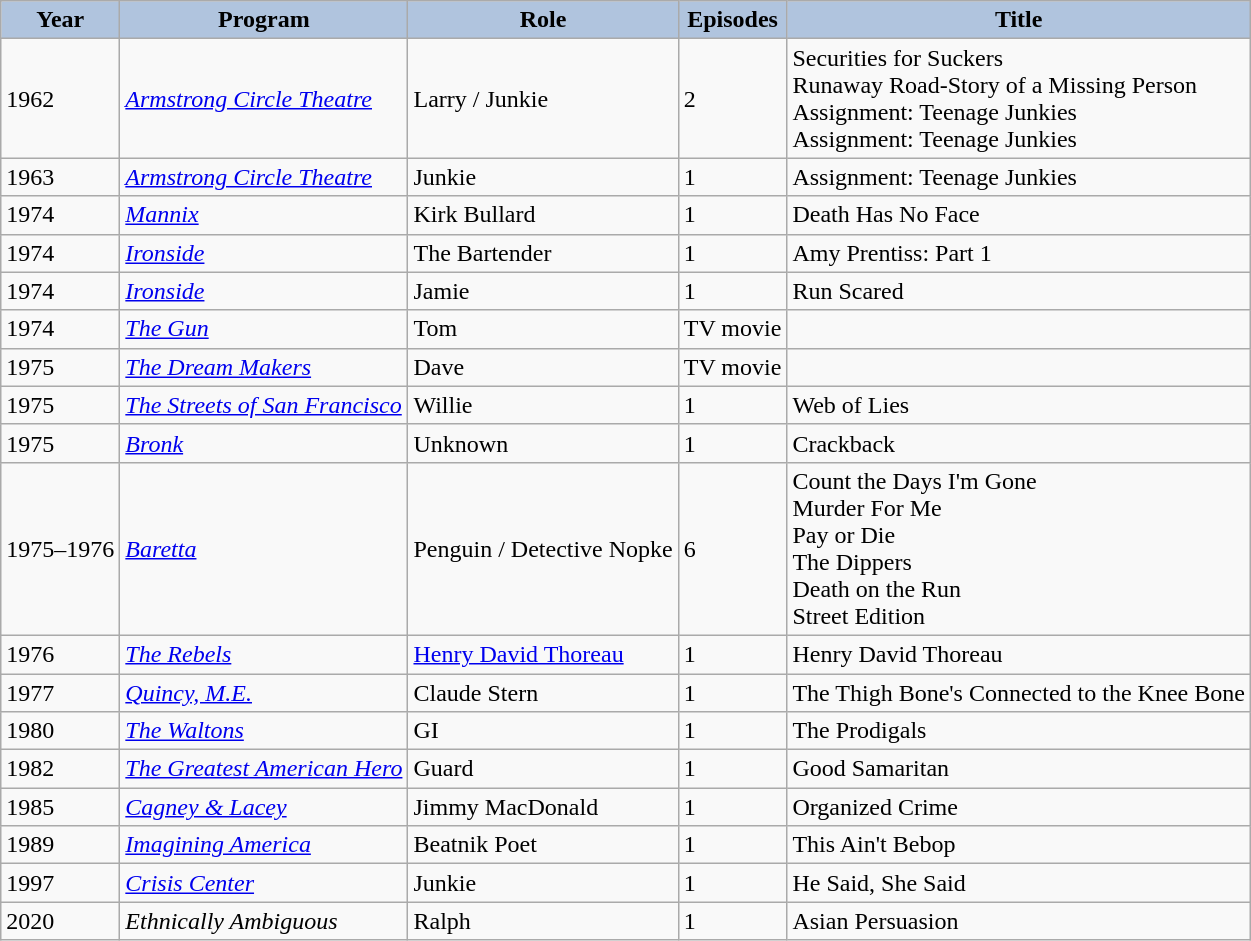<table class="wikitable" border="1";>
<tr style="text-align:center;">
<th style="background:#B0C4DE;">Year</th>
<th style="background:#B0C4DE;">Program</th>
<th style="background:#B0C4DE;">Role</th>
<th style="background:#B0C4DE;">Episodes</th>
<th style="background:#B0C4DE;">Title</th>
</tr>
<tr>
<td>1962</td>
<td><em><a href='#'>Armstrong Circle Theatre</a></em></td>
<td>Larry / Junkie</td>
<td>2</td>
<td>Securities for Suckers<br>Runaway Road-Story of a Missing Person<br>Assignment: Teenage Junkies<br>Assignment: Teenage Junkies</td>
</tr>
<tr>
<td>1963</td>
<td><em><a href='#'>Armstrong Circle Theatre</a></em></td>
<td>Junkie</td>
<td>1</td>
<td>Assignment: Teenage Junkies</td>
</tr>
<tr>
<td>1974</td>
<td><em><a href='#'>Mannix</a></em></td>
<td>Kirk Bullard</td>
<td>1</td>
<td>Death Has No Face</td>
</tr>
<tr>
<td>1974</td>
<td><em><a href='#'>Ironside</a></em></td>
<td>The Bartender</td>
<td>1</td>
<td>Amy Prentiss: Part 1</td>
</tr>
<tr>
<td>1974</td>
<td><em><a href='#'>Ironside</a></em></td>
<td>Jamie</td>
<td>1</td>
<td>Run Scared</td>
</tr>
<tr>
<td>1974</td>
<td><em><a href='#'>The Gun</a></em></td>
<td>Tom</td>
<td>TV movie</td>
<td></td>
</tr>
<tr>
<td>1975</td>
<td><em><a href='#'>The Dream Makers</a></em></td>
<td>Dave</td>
<td>TV movie</td>
<td></td>
</tr>
<tr>
<td>1975</td>
<td><em><a href='#'>The Streets of San Francisco</a></em></td>
<td>Willie</td>
<td>1</td>
<td>Web of Lies</td>
</tr>
<tr>
<td>1975</td>
<td><em><a href='#'>Bronk</a></em></td>
<td>Unknown</td>
<td>1</td>
<td>Crackback</td>
</tr>
<tr>
<td>1975–1976</td>
<td><em><a href='#'>Baretta</a></em></td>
<td>Penguin / Detective Nopke</td>
<td>6</td>
<td>Count the Days I'm Gone<br>Murder For Me<br>Pay or Die<br>The Dippers<br>Death on the Run<br>Street Edition</td>
</tr>
<tr>
<td>1976</td>
<td><em><a href='#'>The Rebels</a></em></td>
<td><a href='#'>Henry David Thoreau</a></td>
<td>1</td>
<td>Henry David Thoreau</td>
</tr>
<tr>
<td>1977</td>
<td><em><a href='#'>Quincy, M.E.</a></em></td>
<td>Claude Stern</td>
<td>1</td>
<td>The Thigh Bone's Connected to the Knee Bone</td>
</tr>
<tr>
<td>1980</td>
<td><em><a href='#'>The Waltons</a></em></td>
<td>GI</td>
<td>1</td>
<td>The Prodigals</td>
</tr>
<tr>
<td>1982</td>
<td><em><a href='#'>The Greatest American Hero</a></em></td>
<td>Guard</td>
<td>1</td>
<td>Good Samaritan</td>
</tr>
<tr>
<td>1985</td>
<td><em><a href='#'>Cagney & Lacey</a></em></td>
<td>Jimmy MacDonald</td>
<td>1</td>
<td>Organized Crime</td>
</tr>
<tr>
<td>1989</td>
<td><em><a href='#'>Imagining America</a></em></td>
<td>Beatnik Poet</td>
<td>1</td>
<td>This Ain't Bebop</td>
</tr>
<tr>
<td>1997</td>
<td><em><a href='#'>Crisis Center</a></em></td>
<td>Junkie</td>
<td>1</td>
<td>He Said, She Said</td>
</tr>
<tr>
<td>2020</td>
<td><em>Ethnically Ambiguous</em></td>
<td>Ralph</td>
<td>1</td>
<td>Asian Persuasion</td>
</tr>
</table>
